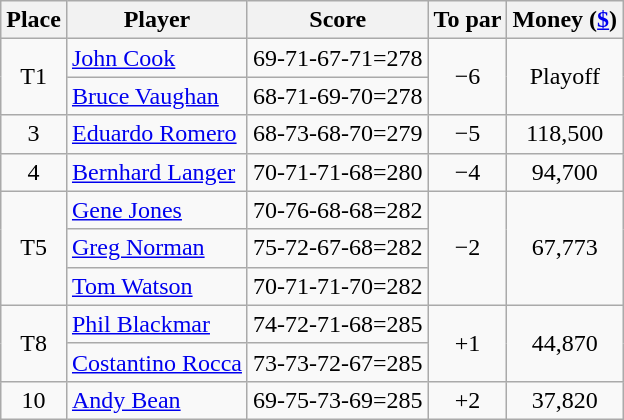<table class="wikitable">
<tr>
<th>Place</th>
<th>Player</th>
<th>Score</th>
<th>To par</th>
<th>Money (<a href='#'>$</a>)</th>
</tr>
<tr>
<td rowspan=2 align=center>T1</td>
<td> <a href='#'>John Cook</a></td>
<td>69-71-67-71=278</td>
<td rowspan=2 align=center>−6</td>
<td rowspan=2 align=center>Playoff</td>
</tr>
<tr>
<td> <a href='#'>Bruce Vaughan</a></td>
<td>68-71-69-70=278</td>
</tr>
<tr>
<td align=center>3</td>
<td> <a href='#'>Eduardo Romero</a></td>
<td>68-73-68-70=279</td>
<td align=center>−5</td>
<td align=center>118,500</td>
</tr>
<tr>
<td align=center>4</td>
<td> <a href='#'>Bernhard Langer</a></td>
<td>70-71-71-68=280</td>
<td align=center>−4</td>
<td align=center>94,700</td>
</tr>
<tr>
<td rowspan=3 align=center>T5</td>
<td> <a href='#'>Gene Jones</a></td>
<td>70-76-68-68=282</td>
<td rowspan=3 align=center>−2</td>
<td rowspan=3 align=center>67,773</td>
</tr>
<tr>
<td> <a href='#'>Greg Norman</a></td>
<td>75-72-67-68=282</td>
</tr>
<tr>
<td> <a href='#'>Tom Watson</a></td>
<td>70-71-71-70=282</td>
</tr>
<tr>
<td rowspan=2 align=center>T8</td>
<td> <a href='#'>Phil Blackmar</a></td>
<td>74-72-71-68=285</td>
<td rowspan=2 align=center>+1</td>
<td rowspan=2 align=center>44,870</td>
</tr>
<tr>
<td> <a href='#'>Costantino Rocca</a></td>
<td>73-73-72-67=285</td>
</tr>
<tr>
<td align=center>10</td>
<td> <a href='#'>Andy Bean</a></td>
<td>69-75-73-69=285</td>
<td align=center>+2</td>
<td align=center>37,820</td>
</tr>
</table>
